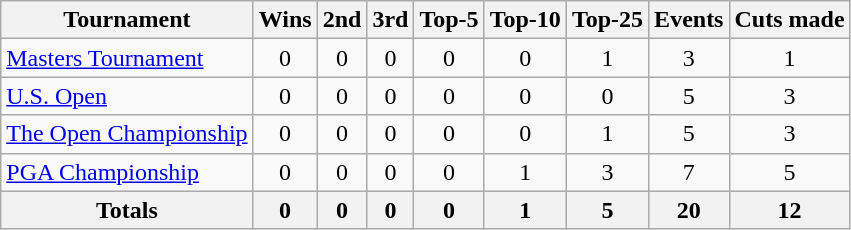<table class=wikitable style=text-align:center>
<tr>
<th>Tournament</th>
<th>Wins</th>
<th>2nd</th>
<th>3rd</th>
<th>Top-5</th>
<th>Top-10</th>
<th>Top-25</th>
<th>Events</th>
<th>Cuts made</th>
</tr>
<tr>
<td align=left><a href='#'>Masters Tournament</a></td>
<td>0</td>
<td>0</td>
<td>0</td>
<td>0</td>
<td>0</td>
<td>1</td>
<td>3</td>
<td>1</td>
</tr>
<tr>
<td align=left><a href='#'>U.S. Open</a></td>
<td>0</td>
<td>0</td>
<td>0</td>
<td>0</td>
<td>0</td>
<td>0</td>
<td>5</td>
<td>3</td>
</tr>
<tr>
<td align=left><a href='#'>The Open Championship</a></td>
<td>0</td>
<td>0</td>
<td>0</td>
<td>0</td>
<td>0</td>
<td>1</td>
<td>5</td>
<td>3</td>
</tr>
<tr>
<td align=left><a href='#'>PGA Championship</a></td>
<td>0</td>
<td>0</td>
<td>0</td>
<td>0</td>
<td>1</td>
<td>3</td>
<td>7</td>
<td>5</td>
</tr>
<tr>
<th>Totals</th>
<th>0</th>
<th>0</th>
<th>0</th>
<th>0</th>
<th>1</th>
<th>5</th>
<th>20</th>
<th>12</th>
</tr>
</table>
